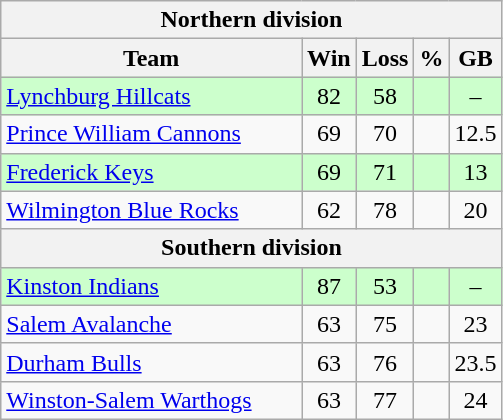<table class="wikitable">
<tr>
<th colspan="5">Northern division</th>
</tr>
<tr>
<th width="60%">Team</th>
<th>Win</th>
<th>Loss</th>
<th>%</th>
<th>GB</th>
</tr>
<tr align=center bgcolor=ccffcc>
<td align=left><a href='#'>Lynchburg Hillcats</a></td>
<td>82</td>
<td>58</td>
<td></td>
<td>–</td>
</tr>
<tr align=center>
<td align=left><a href='#'>Prince William Cannons</a></td>
<td>69</td>
<td>70</td>
<td></td>
<td>12.5</td>
</tr>
<tr align=center bgcolor=ccffcc>
<td align=left><a href='#'>Frederick Keys</a></td>
<td>69</td>
<td>71</td>
<td></td>
<td>13</td>
</tr>
<tr align=center>
<td align=left><a href='#'>Wilmington Blue Rocks</a></td>
<td>62</td>
<td>78</td>
<td></td>
<td>20</td>
</tr>
<tr>
<th colspan="5">Southern division</th>
</tr>
<tr align=center bgcolor=ccffcc>
<td align=left><a href='#'>Kinston Indians</a></td>
<td>87</td>
<td>53</td>
<td></td>
<td>–</td>
</tr>
<tr align=center>
<td align=left><a href='#'>Salem Avalanche</a></td>
<td>63</td>
<td>75</td>
<td></td>
<td>23</td>
</tr>
<tr align=center>
<td align=left><a href='#'>Durham Bulls</a></td>
<td>63</td>
<td>76</td>
<td></td>
<td>23.5</td>
</tr>
<tr align=center>
<td align=left><a href='#'>Winston-Salem Warthogs</a></td>
<td>63</td>
<td>77</td>
<td></td>
<td>24</td>
</tr>
</table>
